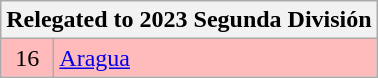<table class="wikitable">
<tr>
<th colspan=3>Relegated to 2023 Segunda División</th>
</tr>
<tr bgcolor=#FFBBBB>
<td width=28 align=center>16</td>
<td><a href='#'>Aragua</a></td>
</tr>
</table>
